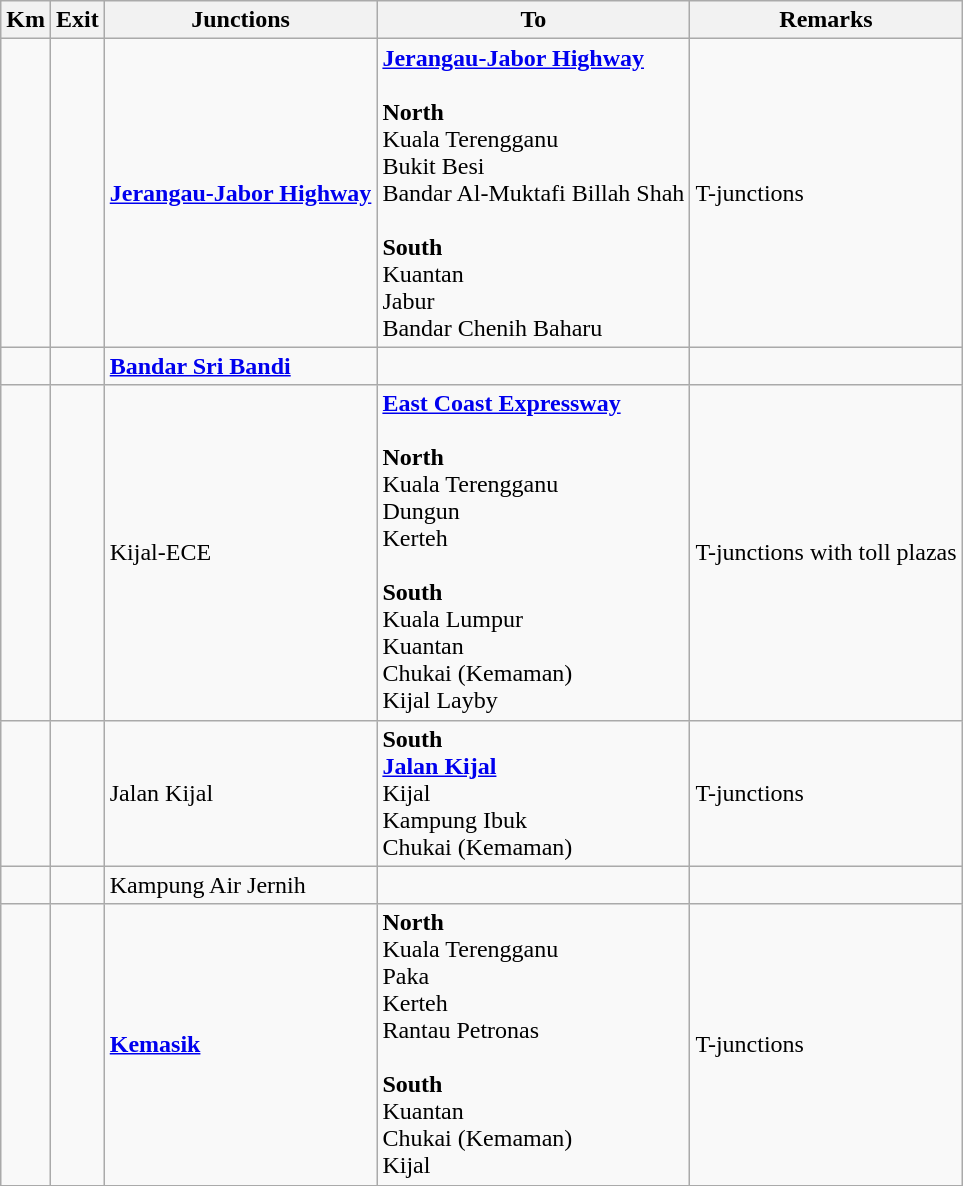<table class="wikitable">
<tr>
<th>Km</th>
<th>Exit</th>
<th>Junctions</th>
<th>To</th>
<th>Remarks</th>
</tr>
<tr>
<td></td>
<td></td>
<td> <strong><a href='#'>Jerangau-Jabor Highway</a></strong></td>
<td> <strong><a href='#'>Jerangau-Jabor Highway</a></strong><br><br><strong>North</strong><br> Kuala Terengganu<br> Bukit Besi<br> Bandar Al-Muktafi Billah Shah<br><br><strong>South</strong><br> Kuantan<br> Jabur<br> Bandar Chenih Baharu</td>
<td>T-junctions</td>
</tr>
<tr>
<td></td>
<td></td>
<td><strong><a href='#'>Bandar Sri Bandi</a></strong></td>
<td></td>
<td></td>
</tr>
<tr>
<td></td>
<td></td>
<td>Kijal-ECE</td>
<td> <strong><a href='#'>East Coast Expressway</a></strong><br><br><strong>North</strong><br>Kuala Terengganu<br>Dungun<br>Kerteh<br><br><strong>South</strong><br>Kuala Lumpur<br>Kuantan<br>Chukai (Kemaman)<br> Kijal Layby</td>
<td>T-junctions with toll plazas</td>
</tr>
<tr>
<td></td>
<td></td>
<td>Jalan Kijal</td>
<td><strong>South</strong><br> <strong><a href='#'>Jalan Kijal</a></strong><br>Kijal<br>Kampung Ibuk<br>Chukai (Kemaman)</td>
<td>T-junctions</td>
</tr>
<tr>
<td></td>
<td></td>
<td>Kampung Air Jernih</td>
<td></td>
<td></td>
</tr>
<tr>
<td></td>
<td></td>
<td><strong><a href='#'>Kemasik</a></strong></td>
<td><strong>North</strong><br>  Kuala Terengganu<br>  Paka<br>  Kerteh<br>  Rantau Petronas<br><br><strong>South</strong><br>  Kuantan<br>  Chukai (Kemaman)<br>  Kijal</td>
<td>T-junctions</td>
</tr>
</table>
